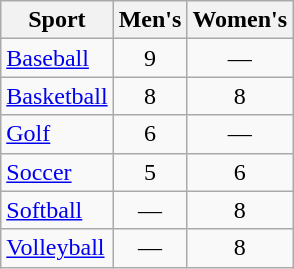<table class="wikitable" style="text-align: center;">
<tr>
<th scope="col">Sport</th>
<th scope="col">Men's</th>
<th scope="col">Women's</th>
</tr>
<tr>
<td style="text-align: left;"><a href='#'>Baseball</a></td>
<td>9</td>
<td>—</td>
</tr>
<tr>
<td style="text-align: left;"><a href='#'>Basketball</a></td>
<td>8</td>
<td>8</td>
</tr>
<tr>
<td style="text-align: left;"><a href='#'>Golf</a></td>
<td>6</td>
<td>—</td>
</tr>
<tr>
<td style="text-align: left;"><a href='#'>Soccer</a></td>
<td>5</td>
<td>6</td>
</tr>
<tr>
<td style="text-align: left;"><a href='#'>Softball</a></td>
<td>—</td>
<td>8</td>
</tr>
<tr>
<td style="text-align: left;"><a href='#'>Volleyball</a></td>
<td>—</td>
<td>8</td>
</tr>
</table>
